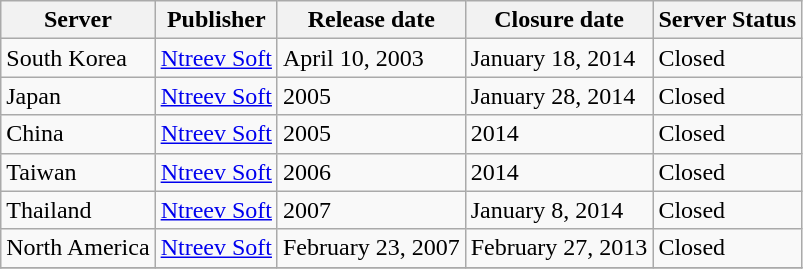<table class="wikitable">
<tr>
<th>Server</th>
<th>Publisher</th>
<th>Release date</th>
<th>Closure date</th>
<th>Server Status</th>
</tr>
<tr>
<td>South Korea</td>
<td><a href='#'>Ntreev Soft</a></td>
<td>April 10, 2003</td>
<td>January 18, 2014</td>
<td>Closed</td>
</tr>
<tr>
<td>Japan</td>
<td><a href='#'>Ntreev Soft</a></td>
<td>2005</td>
<td>January 28, 2014</td>
<td>Closed</td>
</tr>
<tr>
<td>China</td>
<td><a href='#'>Ntreev Soft</a></td>
<td>2005</td>
<td>2014</td>
<td>Closed</td>
</tr>
<tr>
<td>Taiwan</td>
<td><a href='#'>Ntreev Soft</a></td>
<td>2006</td>
<td>2014</td>
<td>Closed</td>
</tr>
<tr>
<td>Thailand</td>
<td><a href='#'>Ntreev Soft</a></td>
<td>2007</td>
<td>January 8, 2014</td>
<td>Closed</td>
</tr>
<tr>
<td>North America</td>
<td><a href='#'>Ntreev Soft</a></td>
<td>February 23, 2007</td>
<td>February 27, 2013</td>
<td>Closed</td>
</tr>
<tr>
</tr>
</table>
